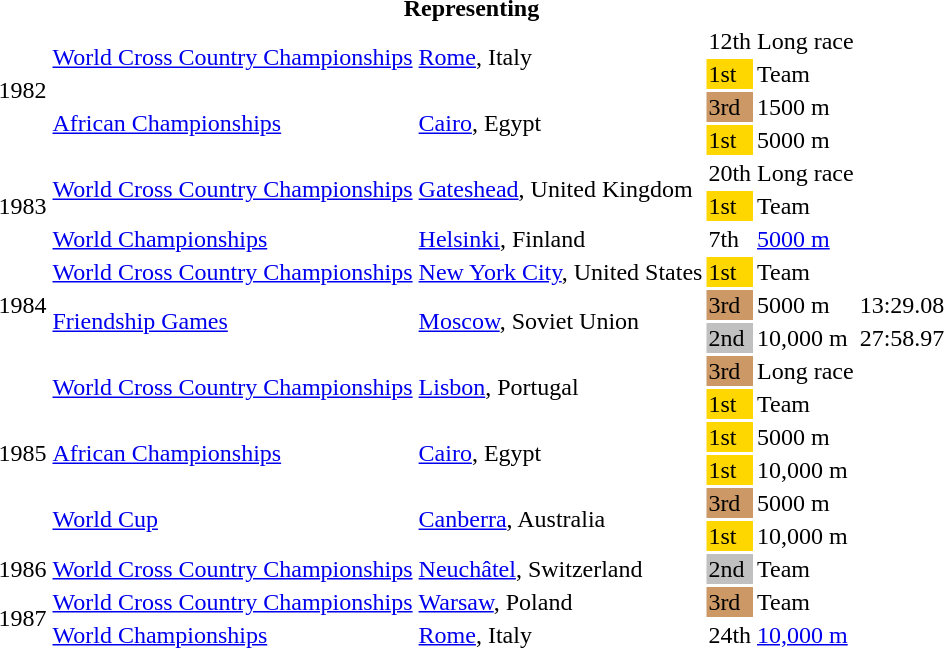<table>
<tr>
<th colspan="6">Representing </th>
</tr>
<tr>
<td rowspan=4>1982</td>
<td rowspan=2><a href='#'>World Cross Country Championships</a></td>
<td rowspan=2><a href='#'>Rome</a>, Italy</td>
<td>12th</td>
<td>Long race</td>
</tr>
<tr>
<td bgcolor="gold">1st</td>
<td>Team</td>
</tr>
<tr>
<td rowspan=2><a href='#'>African Championships</a></td>
<td rowspan=2><a href='#'>Cairo</a>, Egypt</td>
<td bgcolor="cc9966">3rd</td>
<td>1500 m</td>
</tr>
<tr>
<td bgcolor="gold">1st</td>
<td>5000 m</td>
</tr>
<tr>
<td rowspan=3>1983</td>
<td rowspan=2><a href='#'>World Cross Country Championships</a></td>
<td rowspan=2><a href='#'>Gateshead</a>, United Kingdom</td>
<td>20th</td>
<td>Long race</td>
</tr>
<tr>
<td bgcolor="gold">1st</td>
<td>Team</td>
</tr>
<tr>
<td><a href='#'>World Championships</a></td>
<td><a href='#'>Helsinki</a>, Finland</td>
<td>7th</td>
<td><a href='#'>5000 m</a></td>
</tr>
<tr>
<td rowspan=3>1984</td>
<td><a href='#'>World Cross Country Championships</a></td>
<td><a href='#'>New York City</a>, United States</td>
<td bgcolor="gold">1st</td>
<td>Team</td>
</tr>
<tr>
<td rowspan=2><a href='#'>Friendship Games</a></td>
<td rowspan=2><a href='#'>Moscow</a>, Soviet Union</td>
<td bgcolor="cc9966">3rd</td>
<td>5000 m</td>
<td>13:29.08</td>
</tr>
<tr>
<td bgcolor="silver">2nd</td>
<td>10,000 m</td>
<td>27:58.97</td>
</tr>
<tr>
<td rowspan=6>1985</td>
<td rowspan=2><a href='#'>World Cross Country Championships</a></td>
<td rowspan=2><a href='#'>Lisbon</a>, Portugal</td>
<td bgcolor="cc9966">3rd</td>
<td>Long race</td>
</tr>
<tr>
<td bgcolor="gold">1st</td>
<td>Team</td>
</tr>
<tr>
<td rowspan=2><a href='#'>African Championships</a></td>
<td rowspan=2><a href='#'>Cairo</a>, Egypt</td>
<td bgcolor="gold">1st</td>
<td>5000 m</td>
</tr>
<tr>
<td bgcolor="gold">1st</td>
<td>10,000 m</td>
</tr>
<tr>
<td rowspan=2><a href='#'>World Cup</a></td>
<td rowspan=2><a href='#'>Canberra</a>, Australia</td>
<td bgcolor="cc9966">3rd</td>
<td>5000 m</td>
</tr>
<tr>
<td bgcolor="gold">1st</td>
<td>10,000 m</td>
</tr>
<tr>
<td>1986</td>
<td><a href='#'>World Cross Country Championships</a></td>
<td><a href='#'>Neuchâtel</a>, Switzerland</td>
<td bgcolor="silver">2nd</td>
<td>Team</td>
</tr>
<tr>
<td rowspan=2>1987</td>
<td><a href='#'>World Cross Country Championships</a></td>
<td><a href='#'>Warsaw</a>, Poland</td>
<td bgcolor="cc9966">3rd</td>
<td>Team</td>
</tr>
<tr>
<td><a href='#'>World Championships</a></td>
<td><a href='#'>Rome</a>, Italy</td>
<td>24th</td>
<td><a href='#'>10,000 m</a></td>
</tr>
</table>
